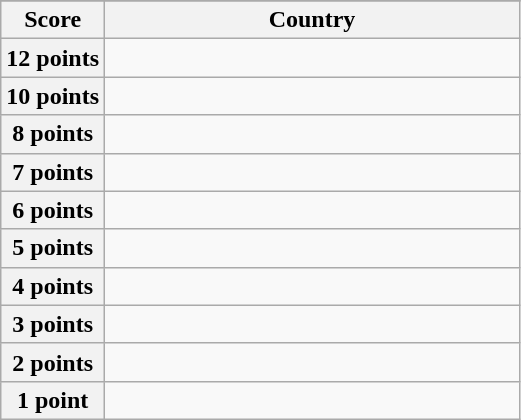<table class="wikitable">
<tr>
</tr>
<tr>
<th scope="col" width="20%">Score</th>
<th scope="col">Country</th>
</tr>
<tr>
<th scope="row">12 points</th>
<td></td>
</tr>
<tr>
<th scope="row">10 points</th>
<td></td>
</tr>
<tr>
<th scope="row">8 points</th>
<td></td>
</tr>
<tr>
<th scope="row">7 points</th>
<td></td>
</tr>
<tr>
<th scope="row">6 points</th>
<td></td>
</tr>
<tr>
<th scope="row">5 points</th>
<td></td>
</tr>
<tr>
<th scope="row">4 points</th>
<td></td>
</tr>
<tr>
<th scope="row">3 points</th>
<td></td>
</tr>
<tr>
<th scope="row">2 points</th>
<td></td>
</tr>
<tr>
<th scope="row">1 point</th>
<td></td>
</tr>
</table>
